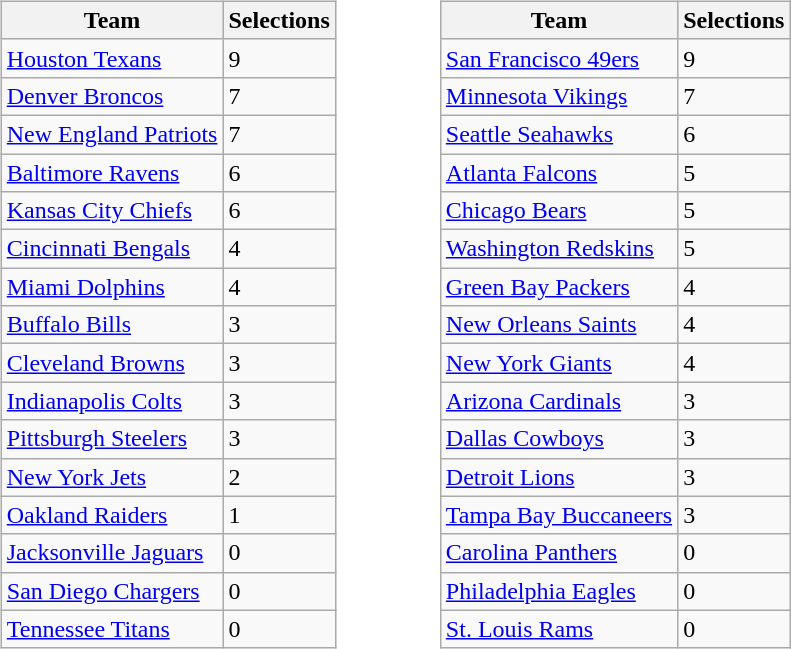<table border=0>
<tr valign="top">
<td><br><table class="wikitable sortable">
<tr>
<th>Team</th>
<th>Selections</th>
</tr>
<tr>
<td><a href='#'>Houston Texans</a></td>
<td>9</td>
</tr>
<tr>
<td><a href='#'>Denver Broncos</a></td>
<td>7</td>
</tr>
<tr>
<td><a href='#'>New England Patriots</a></td>
<td>7</td>
</tr>
<tr>
<td><a href='#'>Baltimore Ravens</a></td>
<td>6</td>
</tr>
<tr>
<td><a href='#'>Kansas City Chiefs</a></td>
<td>6</td>
</tr>
<tr>
<td><a href='#'>Cincinnati Bengals</a></td>
<td>4</td>
</tr>
<tr>
<td><a href='#'>Miami Dolphins</a></td>
<td>4</td>
</tr>
<tr>
<td><a href='#'>Buffalo Bills</a></td>
<td>3</td>
</tr>
<tr>
<td><a href='#'>Cleveland Browns</a></td>
<td>3</td>
</tr>
<tr>
<td><a href='#'>Indianapolis Colts</a></td>
<td>3</td>
</tr>
<tr>
<td><a href='#'>Pittsburgh Steelers</a></td>
<td>3</td>
</tr>
<tr>
<td><a href='#'>New York Jets</a></td>
<td>2</td>
</tr>
<tr>
<td><a href='#'>Oakland Raiders</a></td>
<td>1</td>
</tr>
<tr>
<td><a href='#'>Jacksonville Jaguars</a></td>
<td>0</td>
</tr>
<tr>
<td><a href='#'>San Diego Chargers</a></td>
<td>0</td>
</tr>
<tr>
<td><a href='#'>Tennessee Titans</a></td>
<td>0</td>
</tr>
</table>
</td>
<td style="padding-left:50px;"><br><table class="wikitable sortable">
<tr>
<th>Team</th>
<th>Selections</th>
</tr>
<tr>
<td><a href='#'>San Francisco 49ers</a></td>
<td>9</td>
</tr>
<tr>
<td><a href='#'>Minnesota Vikings</a></td>
<td>7</td>
</tr>
<tr>
<td><a href='#'>Seattle Seahawks</a></td>
<td>6</td>
</tr>
<tr>
<td><a href='#'>Atlanta Falcons</a></td>
<td>5</td>
</tr>
<tr>
<td><a href='#'>Chicago Bears</a></td>
<td>5</td>
</tr>
<tr>
<td><a href='#'>Washington Redskins</a></td>
<td>5</td>
</tr>
<tr>
<td><a href='#'>Green Bay Packers</a></td>
<td>4</td>
</tr>
<tr>
<td><a href='#'>New Orleans Saints</a></td>
<td>4</td>
</tr>
<tr>
<td><a href='#'>New York Giants</a></td>
<td>4</td>
</tr>
<tr>
<td><a href='#'>Arizona Cardinals</a></td>
<td>3</td>
</tr>
<tr>
<td><a href='#'>Dallas Cowboys</a></td>
<td>3</td>
</tr>
<tr>
<td><a href='#'>Detroit Lions</a></td>
<td>3</td>
</tr>
<tr>
<td><a href='#'>Tampa Bay Buccaneers</a></td>
<td>3</td>
</tr>
<tr>
<td><a href='#'>Carolina Panthers</a></td>
<td>0</td>
</tr>
<tr>
<td><a href='#'>Philadelphia Eagles</a></td>
<td>0</td>
</tr>
<tr>
<td><a href='#'>St. Louis Rams</a></td>
<td>0</td>
</tr>
</table>
</td>
</tr>
</table>
